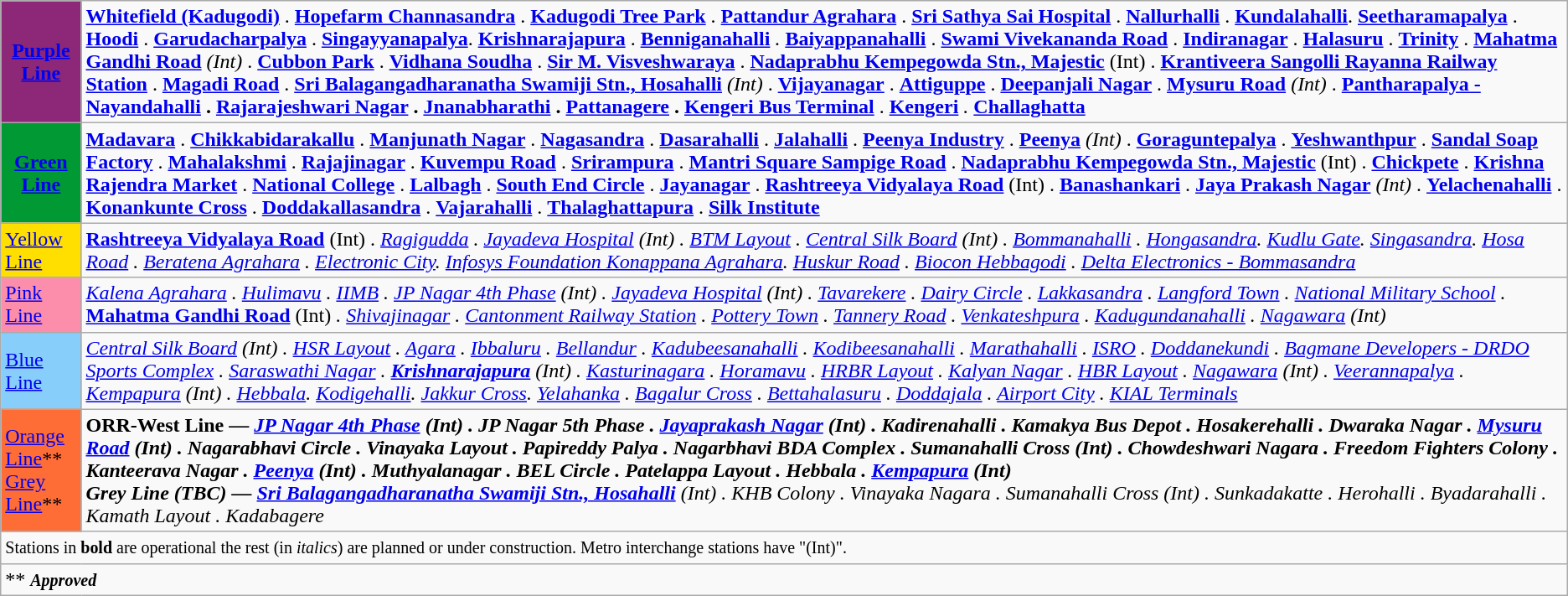<table class="wikitable">
<tr>
<td style="background:#8c2877; text-align: center"><strong><a href='#'><span>Purple Line</span></a></strong></td>
<td><strong><a href='#'>Whitefield (Kadugodi)</a></strong> . <a href='#'><strong>Hopefarm Channasandra</strong></a> . <a href='#'><strong>Kadugodi Tree Park</strong></a>  . <a href='#'><strong>Pattandur Agrahara</strong></a> . <a href='#'><strong>Sri Sathya Sai Hospital</strong></a> . <a href='#'><strong>Nallurhalli</strong></a> . <a href='#'><strong>Kundalahalli</strong></a>. <a href='#'><strong>Seetharamapalya</strong></a> . <a href='#'><strong>Hoodi</strong></a> . <a href='#'><strong>Garudacharpalya</strong></a> . <a href='#'><strong>Singayyanapalya</strong></a>. <strong><a href='#'>Krishnarajapura</a></strong> .  <a href='#'><strong>Benniganahalli</strong></a> <em>.</em> <a href='#'><strong>Baiyappanahalli</strong></a>  . <a href='#'><strong>Swami Vivekananda Road</strong></a> . <a href='#'><strong>Indiranagar</strong></a>  . <a href='#'><strong>Halasuru</strong></a>  . <a href='#'><strong>Trinity</strong></a>  . <a href='#'><strong>Mahatma Gandhi Road</strong></a> <em>(Int)</em> . <a href='#'><strong>Cubbon Park</strong></a>  . <a href='#'><strong>Vidhana Soudha</strong></a> . <a href='#'><strong>Sir M. Visveshwaraya</strong></a> . <a href='#'><strong>Nadaprabhu Kempegowda Stn., Majestic</strong></a> (Int) . <a href='#'><strong>Krantiveera Sangolli Rayanna Railway Station</strong></a> . <a href='#'><strong>Magadi Road</strong></a>  . <a href='#'><strong>Sri Balagangadharanatha Swamiji Stn., Hosahalli</strong></a> <em>(Int)</em> . <a href='#'><strong>Vijayanagar</strong></a>  . <a href='#'><strong>Attiguppe</strong></a>  . <a href='#'><strong>Deepanjali Nagar</strong></a> . <a href='#'><strong>Mysuru Road</strong></a> <em>(Int)</em> . <strong><a href='#'>Pantharapalya - Nayandahalli</a> . <a href='#'>Rajarajeshwari Nagar</a> . <a href='#'>Jnanabharathi</a> . <a href='#'>Pattanagere</a> . <a href='#'>Kengeri Bus Terminal</a></strong> . <strong><a href='#'>Kengeri</a></strong> <em>.</em> <a href='#'><strong>Challaghatta</strong></a></td>
</tr>
<tr>
<td style="background:#009933; text-align: center"><strong><a href='#'><span>Green Line</span></a></strong></td>
<td><a href='#'><strong>Madavara</strong></a> . <a href='#'><strong>Chikkabidarakallu</strong></a> . <strong><a href='#'>Manjunath Nagar</a></strong> . <a href='#'><strong>Nagasandra</strong></a> . <a href='#'><strong>Dasarahalli</strong></a> . <a href='#'><strong>Jalahalli</strong></a> . <a href='#'><strong>Peenya Industry</strong></a> . <a href='#'><strong>Peenya</strong></a> <em>(Int)</em> . <a href='#'><strong>Goraguntepalya</strong></a> . <a href='#'><strong>Yeshwanthpur</strong></a> . <a href='#'><strong>Sandal Soap Factory</strong></a> . <a href='#'><strong>Mahalakshmi</strong></a>  . <a href='#'><strong>Rajajinagar</strong></a> . <a href='#'><strong>Kuvempu Road</strong></a> . <a href='#'><strong>Srirampura</strong></a> . <a href='#'><strong>Mantri Square Sampige Road</strong></a> . <a href='#'><strong>Nadaprabhu Kempegowda Stn., Majestic</strong></a> (Int) . <a href='#'><strong>Chickpete</strong></a>  . <a href='#'><strong>Krishna Rajendra Market</strong></a> . <a href='#'><strong>National College</strong></a> . <a href='#'><strong>Lalbagh</strong></a> . <a href='#'><strong>South End Circle</strong></a> . <a href='#'><strong>Jayanagar</strong></a> . <a href='#'><strong>Rashtreeya Vidyalaya Road</strong></a> (Int) . <a href='#'><strong>Banashankari</strong></a>  . <a href='#'><strong>Jaya Prakash Nagar</strong></a> <em>(Int)</em> . <a href='#'><strong>Yelachenahalli</strong></a> . <a href='#'><strong>Konankunte Cross</strong></a> . <strong><a href='#'>Doddakallasandra</a></strong> . <strong><a href='#'>Vajarahalli</a></strong> . <strong><a href='#'>Thalaghattapura</a></strong> . <strong><a href='#'>Silk Institute</a></strong></td>
</tr>
<tr>
<td style="background:#ffdf00;"><span><a href='#'>Yellow Line</a></span></td>
<td><a href='#'><strong>Rashtreeya Vidyalaya Road</strong></a> (Int) . <em><a href='#'>Ragigudda</a> . <a href='#'>Jayadeva Hospital</a> (Int) . <a href='#'>BTM Layout</a> . <a href='#'>Central Silk Board</a> (Int) . <a href='#'>Bommanahalli</a> . <a href='#'>Hongasandra</a>. <a href='#'>Kudlu Gate</a>. <a href='#'>Singasandra</a>. <a href='#'>Hosa Road</a> . <a href='#'>Beratena Agrahara</a> . <a href='#'>Electronic City</a>. <a href='#'>Infosys Foundation Konappana Agrahara</a>.  <a href='#'>Huskur Road</a> . <a href='#'>Biocon Hebbagodi</a> . <a href='#'>Delta Electronics - Bommasandra</a></em></td>
</tr>
<tr>
<td style="background:#fc8eac;"><span><a href='#'>Pink Line</a></span></td>
<td><em><a href='#'>Kalena Agrahara</a> . <a href='#'>Hulimavu</a> . <a href='#'>IIMB</a> . <a href='#'>JP Nagar 4th Phase</a> (Int) . <a href='#'>Jayadeva Hospital</a> (Int) . <a href='#'>Tavarekere</a> . <a href='#'>Dairy Circle</a> . <a href='#'>Lakkasandra</a> . <a href='#'>Langford Town</a> . <a href='#'>National Military School</a>  .</em> <a href='#'><strong>Mahatma Gandhi Road</strong></a> (Int) <em>. <a href='#'>Shivajinagar</a> . <a href='#'>Cantonment Railway Station</a> . <a href='#'>Pottery Town</a> . <a href='#'>Tannery Road</a> . <a href='#'>Venkateshpura</a> . <a href='#'>Kadugundanahalli</a> . <a href='#'>Nagawara</a> (Int)</em></td>
</tr>
<tr>
<td style="background:#87cefa;"><span><a href='#'>Blue Line</a></span></td>
<td><em><a href='#'>Central Silk Board</a> (Int) . <a href='#'>HSR Layout</a> . <a href='#'>Agara</a> . <a href='#'>Ibbaluru</a> . <a href='#'>Bellandur</a> . <a href='#'>Kadubeesanahalli</a> . <a href='#'>Kodibeesanahalli</a>  . <a href='#'>Marathahalli</a> .  <a href='#'>ISRO</a> . <a href='#'>Doddanekundi</a> . <a href='#'>Bagmane Developers - DRDO Sports Complex</a> . <a href='#'>Saraswathi Nagar</a> . <a href='#'><strong>Krishnarajapura</strong></a> (Int) . <a href='#'>Kasturinagara</a> . <a href='#'>Horamavu</a> . <a href='#'>HRBR Layout</a> . <a href='#'>Kalyan Nagar</a> . <a href='#'>HBR Layout</a> . <a href='#'>Nagawara</a> (Int) . <a href='#'>Veerannapalya</a> . <a href='#'>Kempapura</a> (Int) . <a href='#'>Hebbala</a>. <a href='#'>Kodigehalli</a>. <a href='#'>Jakkur Cross</a>. <a href='#'>Yelahanka</a> . <a href='#'>Bagalur Cross</a> . <a href='#'>Bettahalasuru</a> . <a href='#'>Doddajala</a> . <a href='#'>Airport City</a> . <a href='#'>KIAL Terminals</a></em></td>
</tr>
<tr>
<td style="background:#ff6d37;"><a href='#'><span>Orange Line</span></a>**<br><a href='#'><span>Grey Line</span></a>**</td>
<td><strong>ORR-West Line — <em><a href='#'>JP Nagar 4th Phase</a><strong><em> </em>(Int) . JP Nagar 5th Phase . <a href='#'></strong>Jayaprakash Nagar<strong></a> (Int) . Kadirenahalli . Kamakya Bus Depot . Hosakerehalli . Dwaraka Nagar . <a href='#'></strong>Mysuru Road<strong></a> (Int) . Nagarabhavi Circle . Vinayaka Layout . Papireddy Palya . Nagarbhavi BDA Complex . Sumanahalli Cross (Int) . Chowdeshwari Nagara . Freedom Fighters Colony . Kanteerava Nagar . <a href='#'></strong>Peenya<strong></a> (Int) . Muthyalanagar . BEL Circle . Patelappa Layout . Hebbala . <a href='#'>Kempapura</a> (Int)<em><br></strong>Grey Line (TBC) — </em><a href='#'>Sri Balagangadharanatha Swamiji Stn., Hosahalli</a></em></strong> <em>(Int) . KHB Colony . Vinayaka Nagara . Sumanahalli Cross (Int) . Sunkadakatte . Herohalli . Byadarahalli . Kamath Layout . Kadabagere</em></td>
</tr>
<tr>
<td colspan="2"><small>Stations in <strong>bold</strong> are operational the rest (in <em>italics</em>) are planned or under construction. Metro interchange stations have "(Int)".</small></td>
</tr>
<tr>
<td colspan="2">** <strong><em><small>Approved</small></em></strong></td>
</tr>
</table>
